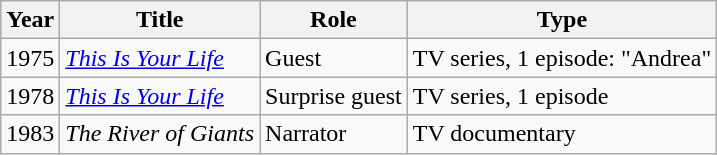<table class="wikitable">
<tr>
<th>Year</th>
<th>Title</th>
<th>Role</th>
<th>Type</th>
</tr>
<tr>
<td>1975</td>
<td><em><a href='#'>This Is Your Life</a></em></td>
<td>Guest</td>
<td>TV series, 1 episode: "Andrea"</td>
</tr>
<tr>
<td>1978</td>
<td><em><a href='#'>This Is Your Life</a></em></td>
<td>Surprise guest</td>
<td>TV series, 1 episode</td>
</tr>
<tr>
<td>1983</td>
<td><em>The River of Giants</em></td>
<td>Narrator</td>
<td>TV documentary</td>
</tr>
</table>
